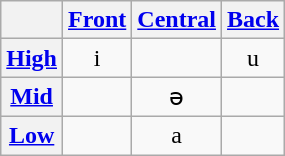<table class="wikitable" style="text-align:center">
<tr>
<th></th>
<th><a href='#'>Front</a></th>
<th><a href='#'>Central</a></th>
<th><a href='#'>Back</a></th>
</tr>
<tr>
<th><a href='#'>High</a></th>
<td>i</td>
<td></td>
<td>u</td>
</tr>
<tr>
<th><a href='#'>Mid</a></th>
<td></td>
<td>ə</td>
<td></td>
</tr>
<tr>
<th><a href='#'>Low</a></th>
<td></td>
<td>a</td>
<td></td>
</tr>
</table>
